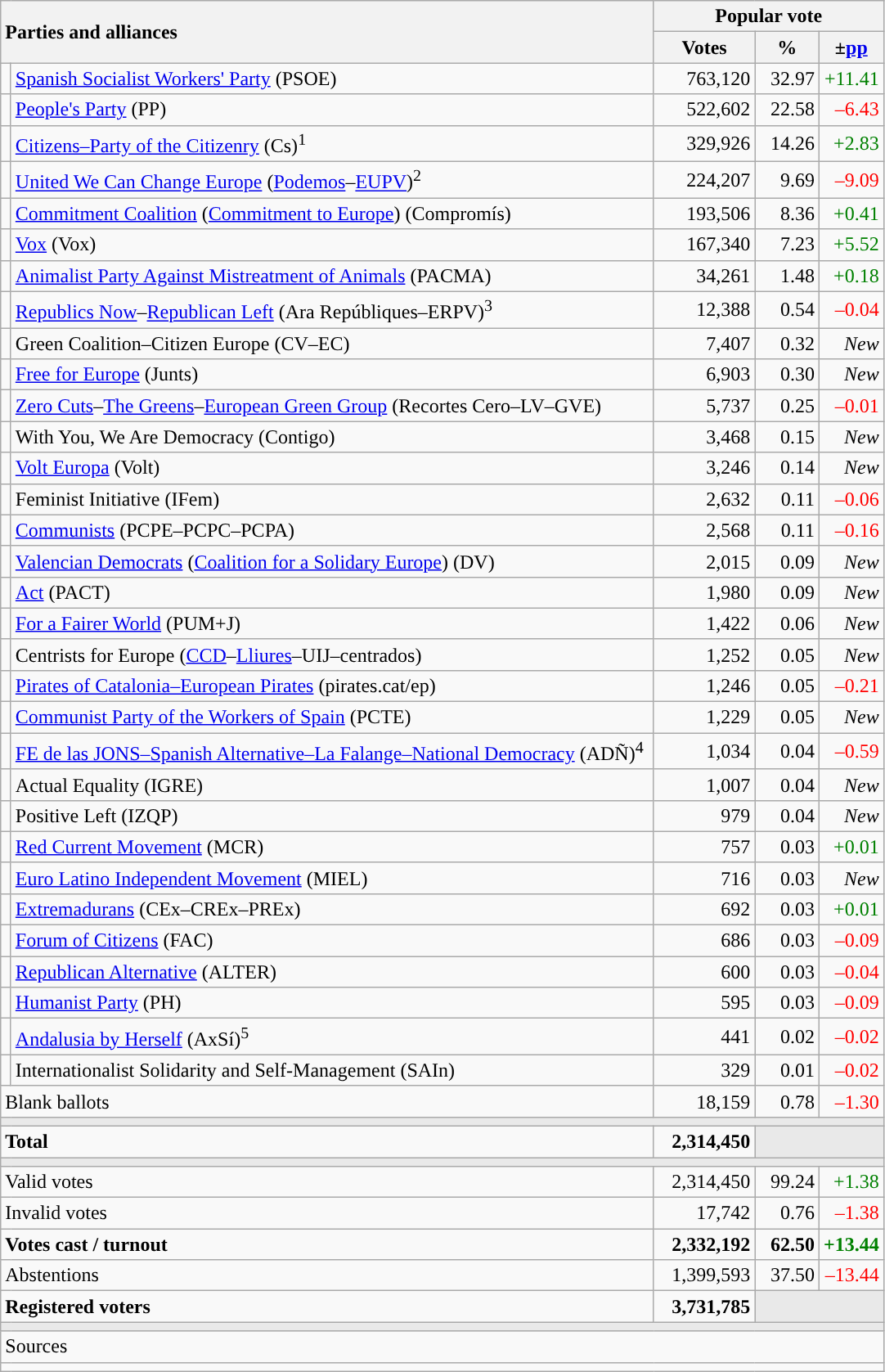<table class="wikitable" style="text-align:right;">
<tr>
<th style="text-align:left;" rowspan="2" colspan="2" width="525">Parties and alliances</th>
<th colspan="3">Popular vote</th>
</tr>
<tr>
<th width="75">Votes</th>
<th width="45">%</th>
<th width="45">±<a href='#'>pp</a></th>
</tr>
<tr>
<td width="1" style="color:inherit;background:"></td>
<td align="left"><a href='#'>Spanish Socialist Workers' Party</a> (PSOE)</td>
<td>763,120</td>
<td>32.97</td>
<td style="color:green;">+11.41</td>
</tr>
<tr>
<td style="color:inherit;background:"></td>
<td align="left"><a href='#'>People's Party</a> (PP)</td>
<td>522,602</td>
<td>22.58</td>
<td style="color:red;">–6.43</td>
</tr>
<tr>
<td style="color:inherit;background:"></td>
<td align="left"><a href='#'>Citizens–Party of the Citizenry</a> (Cs)<sup>1</sup></td>
<td>329,926</td>
<td>14.26</td>
<td style="color:green;">+2.83</td>
</tr>
<tr>
<td style="color:inherit;background:"></td>
<td align="left"><a href='#'>United We Can Change Europe</a> (<a href='#'>Podemos</a>–<a href='#'>EUPV</a>)<sup>2</sup></td>
<td>224,207</td>
<td>9.69</td>
<td style="color:red;">–9.09</td>
</tr>
<tr>
<td style="color:inherit;background:"></td>
<td align="left"><a href='#'>Commitment Coalition</a> (<a href='#'>Commitment to Europe</a>) (Compromís)</td>
<td>193,506</td>
<td>8.36</td>
<td style="color:green;">+0.41</td>
</tr>
<tr>
<td style="color:inherit;background:"></td>
<td align="left"><a href='#'>Vox</a> (Vox)</td>
<td>167,340</td>
<td>7.23</td>
<td style="color:green;">+5.52</td>
</tr>
<tr>
<td style="color:inherit;background:"></td>
<td align="left"><a href='#'>Animalist Party Against Mistreatment of Animals</a> (PACMA)</td>
<td>34,261</td>
<td>1.48</td>
<td style="color:green;">+0.18</td>
</tr>
<tr>
<td style="color:inherit;background:"></td>
<td align="left"><a href='#'>Republics Now</a>–<a href='#'>Republican Left</a> (Ara Repúbliques–ERPV)<sup>3</sup></td>
<td>12,388</td>
<td>0.54</td>
<td style="color:red;">–0.04</td>
</tr>
<tr>
<td style="color:inherit;background:"></td>
<td align="left">Green Coalition–Citizen Europe (CV–EC)</td>
<td>7,407</td>
<td>0.32</td>
<td><em>New</em></td>
</tr>
<tr>
<td style="color:inherit;background:"></td>
<td align="left"><a href='#'>Free for Europe</a> (Junts)</td>
<td>6,903</td>
<td>0.30</td>
<td><em>New</em></td>
</tr>
<tr>
<td style="color:inherit;background:"></td>
<td align="left"><a href='#'>Zero Cuts</a>–<a href='#'>The Greens</a>–<a href='#'>European Green Group</a> (Recortes Cero–LV–GVE)</td>
<td>5,737</td>
<td>0.25</td>
<td style="color:red;">–0.01</td>
</tr>
<tr>
<td style="color:inherit;background:"></td>
<td align="left">With You, We Are Democracy (Contigo)</td>
<td>3,468</td>
<td>0.15</td>
<td><em>New</em></td>
</tr>
<tr>
<td style="color:inherit;background:"></td>
<td align="left"><a href='#'>Volt Europa</a> (Volt)</td>
<td>3,246</td>
<td>0.14</td>
<td><em>New</em></td>
</tr>
<tr>
<td style="color:inherit;background:"></td>
<td align="left">Feminist Initiative (IFem)</td>
<td>2,632</td>
<td>0.11</td>
<td style="color:red;">–0.06</td>
</tr>
<tr>
<td style="color:inherit;background:"></td>
<td align="left"><a href='#'>Communists</a> (PCPE–PCPC–PCPA)</td>
<td>2,568</td>
<td>0.11</td>
<td style="color:red;">–0.16</td>
</tr>
<tr>
<td style="color:inherit;background:"></td>
<td align="left"><a href='#'>Valencian Democrats</a> (<a href='#'>Coalition for a Solidary Europe</a>) (DV)</td>
<td>2,015</td>
<td>0.09</td>
<td><em>New</em></td>
</tr>
<tr>
<td style="color:inherit;background:"></td>
<td align="left"><a href='#'>Act</a> (PACT)</td>
<td>1,980</td>
<td>0.09</td>
<td><em>New</em></td>
</tr>
<tr>
<td style="color:inherit;background:"></td>
<td align="left"><a href='#'>For a Fairer World</a> (PUM+J)</td>
<td>1,422</td>
<td>0.06</td>
<td><em>New</em></td>
</tr>
<tr>
<td style="color:inherit;background:"></td>
<td align="left">Centrists for Europe (<a href='#'>CCD</a>–<a href='#'>Lliures</a>–UIJ–centrados)</td>
<td>1,252</td>
<td>0.05</td>
<td><em>New</em></td>
</tr>
<tr>
<td style="color:inherit;background:"></td>
<td align="left"><a href='#'>Pirates of Catalonia–European Pirates</a> (pirates.cat/ep)</td>
<td>1,246</td>
<td>0.05</td>
<td style="color:red;">–0.21</td>
</tr>
<tr>
<td style="color:inherit;background:"></td>
<td align="left"><a href='#'>Communist Party of the Workers of Spain</a> (PCTE)</td>
<td>1,229</td>
<td>0.05</td>
<td><em>New</em></td>
</tr>
<tr>
<td style="color:inherit;background:"></td>
<td align="left"><a href='#'>FE de las JONS–Spanish Alternative–La Falange–National Democracy</a> (ADÑ)<sup>4</sup></td>
<td>1,034</td>
<td>0.04</td>
<td style="color:red;">–0.59</td>
</tr>
<tr>
<td style="color:inherit;background:"></td>
<td align="left">Actual Equality (IGRE)</td>
<td>1,007</td>
<td>0.04</td>
<td><em>New</em></td>
</tr>
<tr>
<td style="color:inherit;background:"></td>
<td align="left">Positive Left (IZQP)</td>
<td>979</td>
<td>0.04</td>
<td><em>New</em></td>
</tr>
<tr>
<td style="color:inherit;background:"></td>
<td align="left"><a href='#'>Red Current Movement</a> (MCR)</td>
<td>757</td>
<td>0.03</td>
<td style="color:green;">+0.01</td>
</tr>
<tr>
<td style="color:inherit;background:"></td>
<td align="left"><a href='#'>Euro Latino Independent Movement</a> (MIEL)</td>
<td>716</td>
<td>0.03</td>
<td><em>New</em></td>
</tr>
<tr>
<td style="color:inherit;background:"></td>
<td align="left"><a href='#'>Extremadurans</a> (CEx–CREx–PREx)</td>
<td>692</td>
<td>0.03</td>
<td style="color:green;">+0.01</td>
</tr>
<tr>
<td style="color:inherit;background:"></td>
<td align="left"><a href='#'>Forum of Citizens</a> (FAC)</td>
<td>686</td>
<td>0.03</td>
<td style="color:red;">–0.09</td>
</tr>
<tr>
<td style="color:inherit;background:"></td>
<td align="left"><a href='#'>Republican Alternative</a> (ALTER)</td>
<td>600</td>
<td>0.03</td>
<td style="color:red;">–0.04</td>
</tr>
<tr>
<td style="color:inherit;background:"></td>
<td align="left"><a href='#'>Humanist Party</a> (PH)</td>
<td>595</td>
<td>0.03</td>
<td style="color:red;">–0.09</td>
</tr>
<tr>
<td style="color:inherit;background:"></td>
<td align="left"><a href='#'>Andalusia by Herself</a> (AxSí)<sup>5</sup></td>
<td>441</td>
<td>0.02</td>
<td style="color:red;">–0.02</td>
</tr>
<tr>
<td style="color:inherit;background:"></td>
<td align="left">Internationalist Solidarity and Self-Management (SAIn)</td>
<td>329</td>
<td>0.01</td>
<td style="color:red;">–0.02</td>
</tr>
<tr>
<td align="left" colspan="2">Blank ballots</td>
<td>18,159</td>
<td>0.78</td>
<td style="color:red;">–1.30</td>
</tr>
<tr>
<td colspan="5" bgcolor="#E9E9E9"></td>
</tr>
<tr style="font-weight:bold;">
<td align="left" colspan="2">Total</td>
<td>2,314,450</td>
<td bgcolor="#E9E9E9" colspan="2"></td>
</tr>
<tr>
<td colspan="5" bgcolor="#E9E9E9"></td>
</tr>
<tr>
<td align="left" colspan="2">Valid votes</td>
<td>2,314,450</td>
<td>99.24</td>
<td style="color:green;">+1.38</td>
</tr>
<tr>
<td align="left" colspan="2">Invalid votes</td>
<td>17,742</td>
<td>0.76</td>
<td style="color:red;">–1.38</td>
</tr>
<tr style="font-weight:bold;">
<td align="left" colspan="2">Votes cast / turnout</td>
<td>2,332,192</td>
<td>62.50</td>
<td style="color:green;">+13.44</td>
</tr>
<tr>
<td align="left" colspan="2">Abstentions</td>
<td>1,399,593</td>
<td>37.50</td>
<td style="color:red;">–13.44</td>
</tr>
<tr style="font-weight:bold;">
<td align="left" colspan="2">Registered voters</td>
<td>3,731,785</td>
<td bgcolor="#E9E9E9" colspan="2"></td>
</tr>
<tr>
<td colspan="5" bgcolor="#E9E9E9"></td>
</tr>
<tr>
<td align="left" colspan="5">Sources</td>
</tr>
<tr>
<td colspan="5" style="text-align:left; max-width:680px;"></td>
</tr>
</table>
